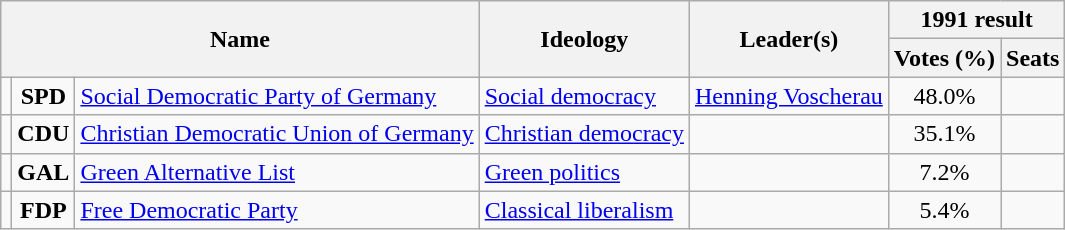<table class="wikitable">
<tr>
<th rowspan=2 colspan=3>Name</th>
<th rowspan=2>Ideology</th>
<th rowspan=2>Leader(s)</th>
<th colspan=2>1991 result</th>
</tr>
<tr>
<th>Votes (%)</th>
<th>Seats</th>
</tr>
<tr>
<td bgcolor=></td>
<td align=center><strong>SPD</strong></td>
<td><a href='#'>Social Democratic Party of Germany</a><br></td>
<td><a href='#'>Social democracy</a></td>
<td><a href='#'>Henning Voscherau</a></td>
<td align=center>48.0%</td>
<td></td>
</tr>
<tr>
<td bgcolor=></td>
<td align=center><strong>CDU</strong></td>
<td><a href='#'>Christian Democratic Union of Germany</a><br></td>
<td><a href='#'>Christian democracy</a></td>
<td></td>
<td align=center>35.1%</td>
<td></td>
</tr>
<tr>
<td bgcolor=></td>
<td align=center><strong>GAL</strong></td>
<td><a href='#'>Green Alternative List</a><br></td>
<td><a href='#'>Green politics</a></td>
<td></td>
<td align=center>7.2%</td>
<td></td>
</tr>
<tr>
<td bgcolor=></td>
<td align=center><strong>FDP</strong></td>
<td><a href='#'>Free Democratic Party</a><br></td>
<td><a href='#'>Classical liberalism</a></td>
<td></td>
<td align=center>5.4%</td>
<td></td>
</tr>
</table>
